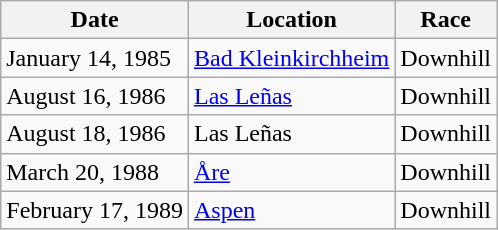<table class="wikitable">
<tr>
<th><strong>Date</strong></th>
<th><strong>Location</strong></th>
<th><strong>Race</strong></th>
</tr>
<tr>
<td>January 14, 1985</td>
<td> <a href='#'>Bad Kleinkirchheim</a></td>
<td>Downhill</td>
</tr>
<tr>
<td>August 16, 1986</td>
<td> <a href='#'>Las Leñas</a></td>
<td>Downhill</td>
</tr>
<tr>
<td>August 18, 1986</td>
<td> Las Leñas</td>
<td>Downhill</td>
</tr>
<tr>
<td>March 20, 1988</td>
<td> <a href='#'>Åre</a></td>
<td>Downhill</td>
</tr>
<tr>
<td>February 17, 1989</td>
<td> <a href='#'>Aspen</a></td>
<td>Downhill</td>
</tr>
</table>
